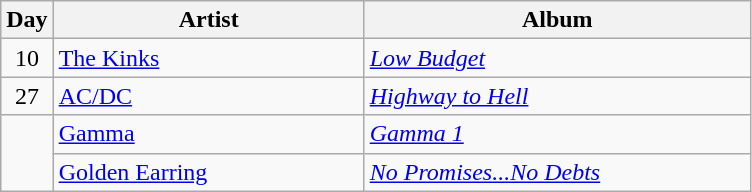<table class="wikitable" border="1">
<tr>
<th>Day</th>
<th width="200">Artist</th>
<th width="250">Album</th>
</tr>
<tr>
<td style="text-align:center;" rowspan="1">10</td>
<td><a href='#'>The Kinks</a></td>
<td><em><a href='#'>Low Budget</a></em></td>
</tr>
<tr>
<td style="text-align:center;" rowspan="1">27</td>
<td><a href='#'>AC/DC</a></td>
<td><em><a href='#'>Highway to Hell</a></em></td>
</tr>
<tr>
<td rowspan="2" style="text-align:center;"></td>
<td><a href='#'>Gamma</a></td>
<td><em><a href='#'>Gamma 1</a></em></td>
</tr>
<tr>
<td><a href='#'>Golden Earring</a></td>
<td><em><a href='#'>No Promises...No Debts</a></em></td>
</tr>
</table>
